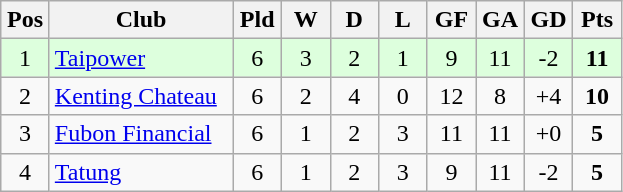<table class="wikitable" style="text-align: center;">
<tr>
<th width="25">Pos</th>
<th width="115">Club</th>
<th width="25">Pld</th>
<th width="25">W</th>
<th width="25">D</th>
<th width="25">L</th>
<th width="25">GF</th>
<th width="25">GA</th>
<th width="25">GD</th>
<th width="25">Pts</th>
</tr>
<tr bgcolor=#ddffdd>
<td>1</td>
<td style="text-align: left;"><a href='#'>Taipower</a></td>
<td>6</td>
<td>3</td>
<td>2</td>
<td>1</td>
<td>9</td>
<td>11</td>
<td>-2</td>
<td><strong>11</strong></td>
</tr>
<tr>
<td>2</td>
<td style="text-align: left;"><a href='#'>Kenting Chateau</a></td>
<td>6</td>
<td>2</td>
<td>4</td>
<td>0</td>
<td>12</td>
<td>8</td>
<td>+4</td>
<td><strong>10</strong></td>
</tr>
<tr>
<td>3</td>
<td style="text-align: left;"><a href='#'>Fubon Financial</a></td>
<td>6</td>
<td>1</td>
<td>2</td>
<td>3</td>
<td>11</td>
<td>11</td>
<td>+0</td>
<td><strong>5</strong></td>
</tr>
<tr>
<td>4</td>
<td style="text-align: left;"><a href='#'>Tatung</a></td>
<td>6</td>
<td>1</td>
<td>2</td>
<td>3</td>
<td>9</td>
<td>11</td>
<td>-2</td>
<td><strong>5</strong></td>
</tr>
</table>
